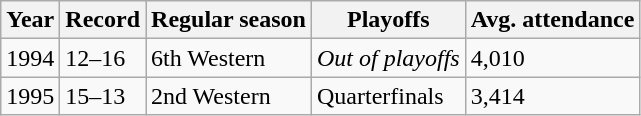<table class="wikitable">
<tr>
<th>Year</th>
<th>Record</th>
<th>Regular season</th>
<th>Playoffs</th>
<th>Avg. attendance</th>
</tr>
<tr>
<td>1994</td>
<td>12–16</td>
<td>6th Western</td>
<td><em>Out of playoffs</em></td>
<td>4,010</td>
</tr>
<tr>
<td>1995</td>
<td>15–13</td>
<td>2nd Western</td>
<td>Quarterfinals</td>
<td>3,414</td>
</tr>
</table>
